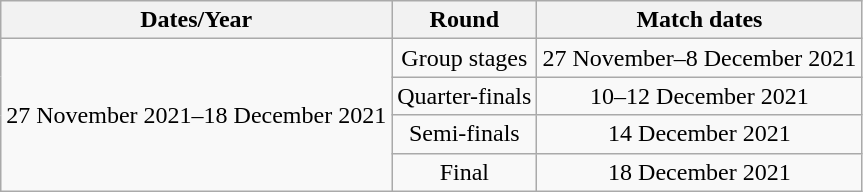<table class="wikitable" style="text-align:center">
<tr>
<th>Dates/Year</th>
<th>Round</th>
<th>Match dates</th>
</tr>
<tr>
<td rowspan=4>27 November 2021–18 December 2021</td>
<td>Group stages</td>
<td>27 November–8 December 2021</td>
</tr>
<tr>
<td>Quarter-finals</td>
<td>10–12 December 2021</td>
</tr>
<tr>
<td>Semi-finals</td>
<td>14 December 2021</td>
</tr>
<tr>
<td>Final</td>
<td>18 December 2021</td>
</tr>
</table>
